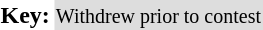<table>
<tr>
<td><strong>Key:</strong></td>
<td bgcolor="DDDDDD" align:"center"><small>Withdrew prior to contest</small></td>
</tr>
</table>
